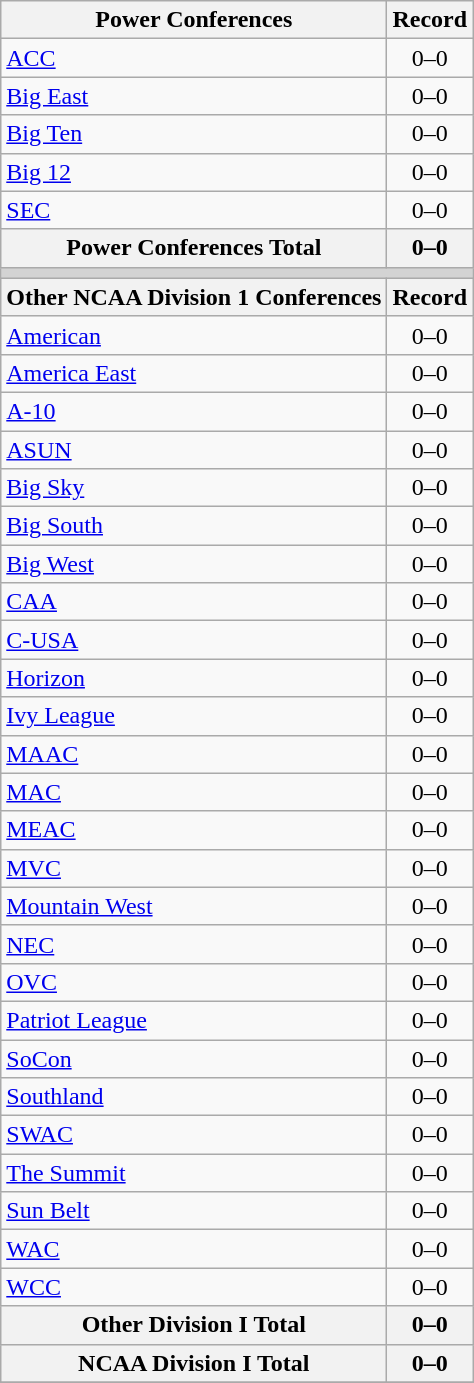<table class="wikitable">
<tr>
<th>Power Conferences</th>
<th>Record</th>
</tr>
<tr>
<td><a href='#'>ACC</a></td>
<td align=center>0–0</td>
</tr>
<tr>
<td><a href='#'>Big East</a></td>
<td align=center>0–0</td>
</tr>
<tr>
<td><a href='#'>Big Ten</a></td>
<td align=center>0–0</td>
</tr>
<tr>
<td><a href='#'>Big 12</a></td>
<td align=center>0–0</td>
</tr>
<tr>
<td><a href='#'>SEC</a></td>
<td align=center>0–0</td>
</tr>
<tr>
<th>Power Conferences Total</th>
<th>0–0</th>
</tr>
<tr>
<th colspan="2" style="background:lightgrey;"></th>
</tr>
<tr>
<th>Other NCAA Division 1 Conferences</th>
<th>Record</th>
</tr>
<tr>
<td><a href='#'>American</a></td>
<td align=center>0–0</td>
</tr>
<tr>
<td><a href='#'>America East</a></td>
<td align=center>0–0</td>
</tr>
<tr>
<td><a href='#'>A-10</a></td>
<td align=center>0–0</td>
</tr>
<tr>
<td><a href='#'>ASUN</a></td>
<td align=center>0–0</td>
</tr>
<tr>
<td><a href='#'>Big Sky</a></td>
<td align=center>0–0</td>
</tr>
<tr>
<td><a href='#'>Big South</a></td>
<td align=center>0–0</td>
</tr>
<tr>
<td><a href='#'>Big West</a></td>
<td align=center>0–0</td>
</tr>
<tr>
<td><a href='#'>CAA</a></td>
<td align=center>0–0</td>
</tr>
<tr>
<td><a href='#'>C-USA</a></td>
<td align=center>0–0</td>
</tr>
<tr>
<td><a href='#'>Horizon</a></td>
<td align=center>0–0</td>
</tr>
<tr>
<td><a href='#'>Ivy League</a></td>
<td align=center>0–0</td>
</tr>
<tr>
<td><a href='#'>MAAC</a></td>
<td align=center>0–0</td>
</tr>
<tr>
<td><a href='#'>MAC</a></td>
<td align=center>0–0</td>
</tr>
<tr>
<td><a href='#'>MEAC</a></td>
<td align=center>0–0</td>
</tr>
<tr>
<td><a href='#'>MVC</a></td>
<td align=center>0–0</td>
</tr>
<tr>
<td><a href='#'>Mountain West</a></td>
<td align=center>0–0</td>
</tr>
<tr>
<td><a href='#'>NEC</a></td>
<td align=center>0–0</td>
</tr>
<tr>
<td><a href='#'>OVC</a></td>
<td align=center>0–0</td>
</tr>
<tr>
<td><a href='#'>Patriot League</a></td>
<td align=center>0–0</td>
</tr>
<tr>
<td><a href='#'>SoCon</a></td>
<td align=center>0–0</td>
</tr>
<tr>
<td><a href='#'>Southland</a></td>
<td align=center>0–0</td>
</tr>
<tr>
<td><a href='#'>SWAC</a></td>
<td align=center>0–0</td>
</tr>
<tr>
<td><a href='#'>The Summit</a></td>
<td align=center>0–0</td>
</tr>
<tr>
<td><a href='#'>Sun Belt</a></td>
<td align=center>0–0</td>
</tr>
<tr>
<td><a href='#'>WAC</a></td>
<td align=center>0–0</td>
</tr>
<tr>
<td><a href='#'>WCC</a></td>
<td align=center>0–0</td>
</tr>
<tr>
<th>Other Division I Total</th>
<th>0–0</th>
</tr>
<tr>
<th>NCAA Division I Total</th>
<th>0–0</th>
</tr>
<tr>
</tr>
</table>
